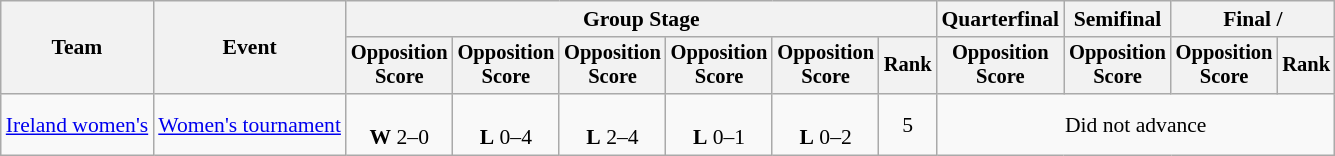<table class="wikitable" style="font-size:90%">
<tr>
<th rowspan=2>Team</th>
<th rowspan=2>Event</th>
<th colspan=6>Group Stage</th>
<th>Quarterfinal</th>
<th>Semifinal</th>
<th colspan=2>Final / </th>
</tr>
<tr style="font-size:95%">
<th>Opposition<br>Score</th>
<th>Opposition<br>Score</th>
<th>Opposition<br>Score</th>
<th>Opposition<br>Score</th>
<th>Opposition<br>Score</th>
<th>Rank</th>
<th>Opposition<br>Score</th>
<th>Opposition<br>Score</th>
<th>Opposition<br>Score</th>
<th>Rank</th>
</tr>
<tr align=center>
<td align=left><a href='#'>Ireland women's</a></td>
<td align=left><a href='#'>Women's tournament</a></td>
<td><br><strong>W</strong> 2–0</td>
<td><br><strong>L</strong> 0–4</td>
<td><br><strong>L</strong> 2–4</td>
<td><br><strong>L</strong> 0–1</td>
<td><br><strong>L</strong> 0–2</td>
<td>5</td>
<td colspan="4">Did not advance</td>
</tr>
</table>
